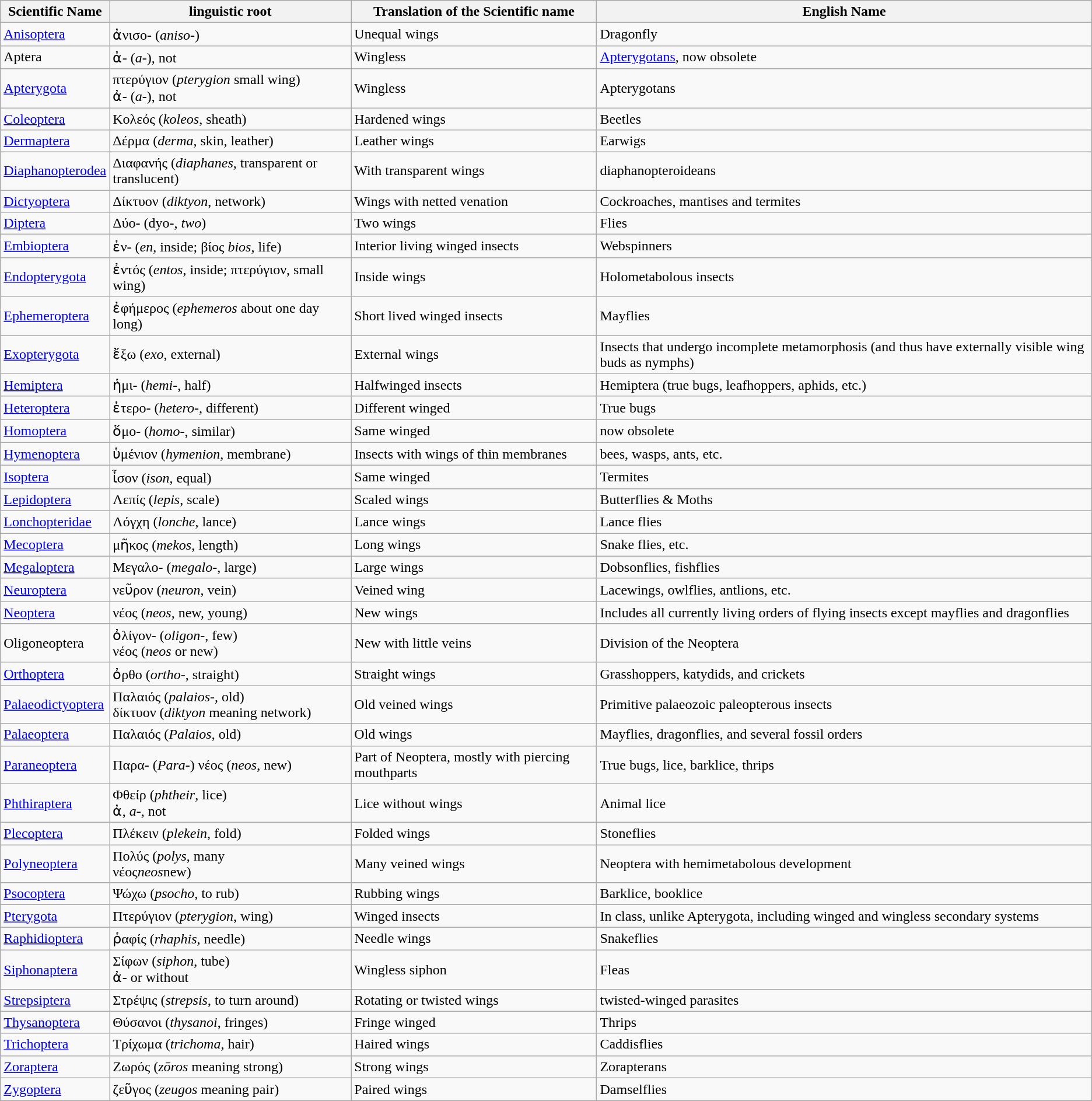<table class="wikitable">
<tr>
<th>Scientific Name</th>
<th>linguistic root</th>
<th>Translation of the Scientific name</th>
<th>English Name</th>
</tr>
<tr>
<td><a href='#'>Anisoptera</a></td>
<td>ἀνισο- (<em>aniso-</em>)</td>
<td>Unequal wings</td>
<td>Dragonfly</td>
</tr>
<tr>
<td>Aptera</td>
<td>ἀ- (<em>a-</em>), not</td>
<td>Wingless</td>
<td><a href='#'>Apterygotans</a>, now obsolete</td>
</tr>
<tr>
<td><a href='#'>Apterygota</a></td>
<td>πτερύγιον (<em>pterygion</em> small wing)<br> ἀ- (<em>a-</em>), not</td>
<td>Wingless</td>
<td>Apterygotans</td>
</tr>
<tr>
<td><a href='#'>Coleoptera</a></td>
<td>Κολεός (<em>koleos</em>, sheath)</td>
<td>Hardened wings</td>
<td>Beetles</td>
</tr>
<tr>
<td><a href='#'>Dermaptera</a></td>
<td>Δέρμα (<em>derma</em>, skin, leather)</td>
<td>Leather wings</td>
<td>Earwigs</td>
</tr>
<tr>
<td><a href='#'>Diaphanopterodea</a></td>
<td>Διαφανής (<em>diaphanes</em>, transparent or translucent)</td>
<td>With transparent wings</td>
<td>diaphanopteroideans</td>
</tr>
<tr>
<td><a href='#'>Dictyoptera</a></td>
<td>Δίκτυον (<em>diktyon</em>, network)</td>
<td>Wings with netted venation</td>
<td>Cockroaches, mantises and termites</td>
</tr>
<tr>
<td><a href='#'>Diptera</a></td>
<td>Δύο- (dyo-, <em>two</em>)</td>
<td>Two wings</td>
<td>Flies</td>
</tr>
<tr>
<td><a href='#'>Embioptera</a></td>
<td>ἐν- (<em>en</em>, inside; βίος <em>bios</em>, life)</td>
<td>Interior living winged insects</td>
<td>Webspinners</td>
</tr>
<tr>
<td><a href='#'>Endopterygota</a></td>
<td>ἐντός (<em>entos</em>, inside; πτερύγιον, small wing)</td>
<td>Inside wings</td>
<td>Holometabolous insects</td>
</tr>
<tr>
<td><a href='#'>Ephemeroptera</a></td>
<td>ἐφήμερος (<em>ephemeros</em> about one day long)</td>
<td>Short lived winged insects</td>
<td>Mayflies</td>
</tr>
<tr>
<td><a href='#'>Exopterygota</a></td>
<td>ἔξω (<em>exo</em>, external)</td>
<td>External wings</td>
<td>Insects that undergo incomplete metamorphosis (and thus have externally visible wing buds as nymphs)</td>
</tr>
<tr>
<td><a href='#'>Hemiptera</a></td>
<td>ἡμι- (<em>hemi-</em>, half)</td>
<td>Halfwinged insects</td>
<td>Hemiptera (true bugs, leafhoppers, aphids, etc.)</td>
</tr>
<tr>
<td><a href='#'>Heteroptera</a></td>
<td>ἑτερο- (<em>hetero-</em>, different)</td>
<td>Different winged</td>
<td>True bugs</td>
</tr>
<tr>
<td><a href='#'>Homoptera</a></td>
<td>ὅμο- (<em>homo-</em>, similar)</td>
<td>Same winged</td>
<td>now obsolete</td>
</tr>
<tr>
<td><a href='#'>Hymenoptera</a></td>
<td>ὑμένιον (<em>hymenion</em>, membrane)</td>
<td>Insects with wings of thin membranes</td>
<td>bees, wasps, ants, etc.</td>
</tr>
<tr>
<td><a href='#'>Isoptera</a></td>
<td>ἶσον (<em>ison</em>, equal)</td>
<td>Same winged</td>
<td>Termites</td>
</tr>
<tr>
<td><a href='#'>Lepidoptera</a></td>
<td>Λεπίς (<em>lepis</em>, scale)</td>
<td>Scaled wings</td>
<td>Butterflies & Moths</td>
</tr>
<tr>
<td><a href='#'>Lonchopteridae</a></td>
<td>Λόγχη (<em>lonche</em>, lance)</td>
<td>Lance wings</td>
<td>Lance flies</td>
</tr>
<tr>
<td><a href='#'>Mecoptera</a></td>
<td>μῆκος (<em>mekos</em>, length)</td>
<td>Long wings</td>
<td>Snake flies, etc.</td>
</tr>
<tr>
<td><a href='#'>Megaloptera</a></td>
<td>Μεγαλο- (<em>megalo-</em>, large)</td>
<td>Large wings</td>
<td>Dobsonflies, fishflies</td>
</tr>
<tr>
<td><a href='#'>Neuroptera</a></td>
<td>νεῦρον (<em>neuron</em>, vein)</td>
<td>Veined wing</td>
<td>Lacewings, owlflies, antlions, etc.</td>
</tr>
<tr>
<td><a href='#'>Neoptera</a></td>
<td>νέος (<em>neos</em>, new, young)</td>
<td>New wings</td>
<td>Includes all currently living orders of flying insects except mayflies and dragonflies</td>
</tr>
<tr>
<td>Oligoneoptera</td>
<td>ὀλίγον- (<em>oligon-</em>, few) <br> νέος (<em>neos</em> or new)</td>
<td>New with little veins</td>
<td>Division of the Neoptera</td>
</tr>
<tr>
<td><a href='#'>Orthoptera</a></td>
<td>ὀρθο (<em>ortho-</em>, straight)</td>
<td>Straight wings</td>
<td>Grasshoppers, katydids, and crickets</td>
</tr>
<tr>
<td><a href='#'>Palaeodictyoptera</a></td>
<td>Παλαιός (<em>palaios-</em>, old)<br> δίκτυον (<em>diktyon</em> meaning network)</td>
<td>Old veined wings</td>
<td>Primitive palaeozoic paleopterous insects</td>
</tr>
<tr>
<td><a href='#'>Palaeoptera</a></td>
<td>Παλαιός (<em>Palaios</em>, old)</td>
<td>Old wings</td>
<td>Mayflies, dragonflies, and several fossil orders</td>
</tr>
<tr>
<td><a href='#'>Paraneoptera</a></td>
<td>Παρα- (<em>Para-</em>) νέος (<em>neos</em>, new) <br></td>
<td>Part of Neoptera, mostly with piercing mouthparts</td>
<td>True bugs, lice, barklice, thrips</td>
</tr>
<tr>
<td><a href='#'>Phthiraptera</a></td>
<td>Φθείρ (<em>phtheir</em>, lice) <br>ἀ, <em>a-</em>, not</td>
<td>Lice without wings</td>
<td>Animal lice</td>
</tr>
<tr>
<td><a href='#'>Plecoptera</a></td>
<td>Πλέκειν (<em>plekein</em>, fold)</td>
<td>Folded wings</td>
<td>Stoneflies</td>
</tr>
<tr>
<td><a href='#'>Polyneoptera</a></td>
<td>Πολύς (<em>polys</em>, many <br> νέος<em>neos</em>new)</td>
<td>Many veined wings</td>
<td>Neoptera with hemimetabolous development</td>
</tr>
<tr>
<td><a href='#'>Psocoptera</a></td>
<td>Ψώχω (<em>psocho</em>, to rub)</td>
<td>Rubbing wings</td>
<td>Barklice, booklice</td>
</tr>
<tr>
<td><a href='#'>Pterygota</a></td>
<td>Πτερύγιον (<em>pterygion</em>, wing)</td>
<td>Winged insects</td>
<td>In class, unlike Apterygota, including winged and wingless secondary systems</td>
</tr>
<tr>
<td><a href='#'>Raphidioptera</a></td>
<td>ῥαφίς (<em>rhaphis</em>, needle)</td>
<td>Needle wings</td>
<td>Snakeflies</td>
</tr>
<tr>
<td><a href='#'>Siphonaptera</a></td>
<td>Σίφων (<em>siphon</em>, tube)<br> ἀ- or without</td>
<td>Wingless siphon</td>
<td>Fleas</td>
</tr>
<tr>
<td><a href='#'>Strepsiptera</a></td>
<td>Στρέψις (<em>strepsis</em>, to turn around)</td>
<td>Rotating or twisted wings</td>
<td>twisted-winged parasites</td>
</tr>
<tr>
<td><a href='#'>Thysanoptera</a></td>
<td>Θύσανοι (<em>thysanoi</em>, fringes)</td>
<td>Fringe winged</td>
<td>Thrips</td>
</tr>
<tr>
<td><a href='#'>Trichoptera</a></td>
<td>Τρίχωμα (<em>trichoma</em>, hair)</td>
<td>Haired wings</td>
<td>Caddisflies</td>
</tr>
<tr>
<td><a href='#'>Zoraptera</a></td>
<td>Ζωρός (<em>zōros</em> meaning strong)</td>
<td>Strong wings</td>
<td>Zorapterans</td>
</tr>
<tr>
<td><a href='#'>Zygoptera</a></td>
<td>ζεῦγος (<em>zeugos</em> meaning pair)</td>
<td>Paired wings</td>
<td>Damselflies</td>
</tr>
</table>
